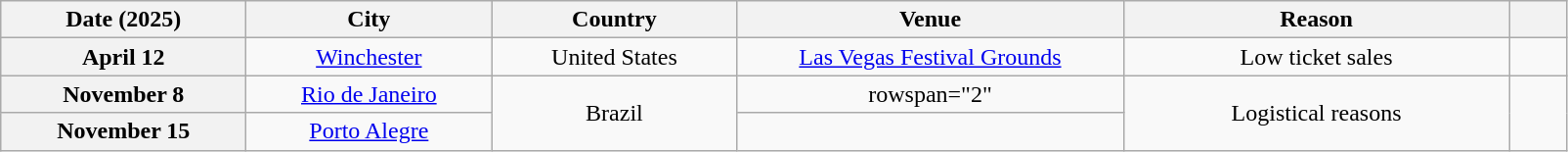<table class="wikitable plainrowheaders" style="text-align:center;">
<tr>
<th scope="col" style="width:10em;">Date (2025)</th>
<th scope="col" style="width:10em;">City</th>
<th scope="col" style="width:10em;">Country</th>
<th scope="col" style="width:16em;">Venue</th>
<th scope="col" style="width:16em;">Reason</th>
<th scope="col" style="width:2em;"></th>
</tr>
<tr>
<th scope="row" style="text-align:center;">April 12</th>
<td><a href='#'>Winchester</a></td>
<td>United States</td>
<td><a href='#'>Las Vegas Festival Grounds</a></td>
<td>Low ticket sales</td>
<td style="text-align:center;"></td>
</tr>
<tr>
<th scope="row" style="text-align:center;">November 8</th>
<td><a href='#'>Rio de Janeiro</a></td>
<td rowspan="2">Brazil</td>
<td>rowspan="2" </td>
<td rowspan="2">Logistical reasons</td>
<td rowspan="2"></td>
</tr>
<tr>
<th scope="row" style="text-align:center;">November 15</th>
<td><a href='#'>Porto Alegre</a></td>
</tr>
</table>
